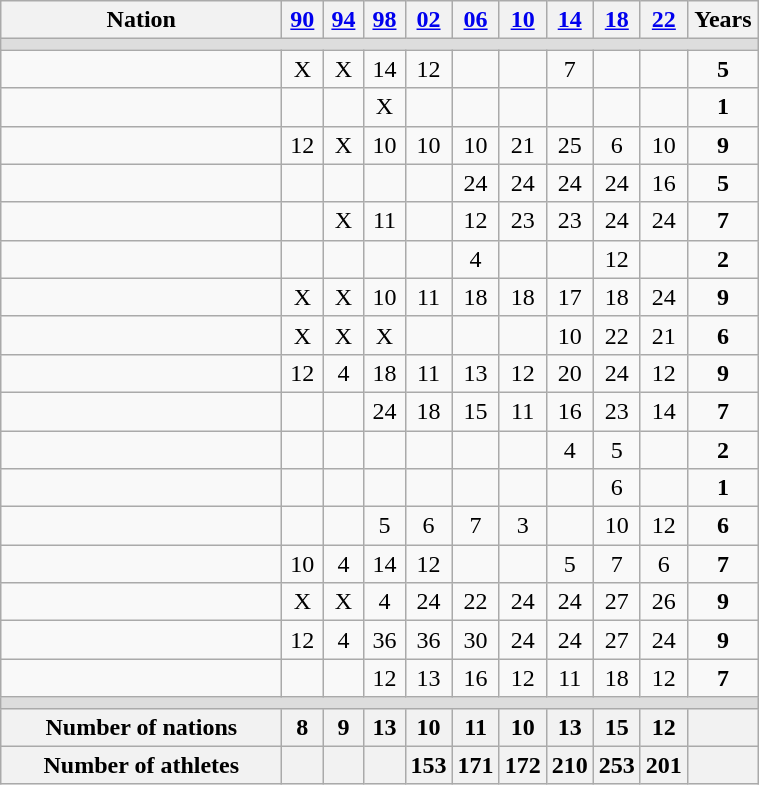<table class="wikitable" style="text-align:center;">
<tr>
<th width=180>Nation</th>
<th width=20><a href='#'>90</a></th>
<th width=20><a href='#'>94</a></th>
<th width=20><a href='#'>98</a></th>
<th width=20><a href='#'>02</a></th>
<th width=20><a href='#'>06</a></th>
<th width=20><a href='#'>10</a></th>
<th width=20><a href='#'>14</a></th>
<th width=20><a href='#'>18</a></th>
<th width=20><a href='#'>22</a></th>
<th width=40>Years</th>
</tr>
<tr bgcolor=#DDDDDD>
<td colspan=11></td>
</tr>
<tr>
<td align=left></td>
<td>X</td>
<td>X</td>
<td>14</td>
<td>12</td>
<td></td>
<td></td>
<td>7</td>
<td></td>
<td></td>
<td><strong>5</strong></td>
</tr>
<tr>
<td align=left></td>
<td></td>
<td></td>
<td>X</td>
<td></td>
<td></td>
<td></td>
<td></td>
<td></td>
<td></td>
<td><strong>1</strong></td>
</tr>
<tr>
<td align=left></td>
<td>12</td>
<td>X</td>
<td>10</td>
<td>10</td>
<td>10</td>
<td>21</td>
<td>25</td>
<td>6</td>
<td>10</td>
<td><strong>9</strong></td>
</tr>
<tr>
<td align=left></td>
<td></td>
<td></td>
<td></td>
<td></td>
<td>24</td>
<td>24</td>
<td>24</td>
<td>24</td>
<td>16</td>
<td><strong>5</strong></td>
</tr>
<tr>
<td align=left></td>
<td></td>
<td>X</td>
<td>11</td>
<td></td>
<td>12</td>
<td>23</td>
<td>23</td>
<td>24</td>
<td>24</td>
<td><strong>7</strong></td>
</tr>
<tr>
<td align=left></td>
<td></td>
<td></td>
<td></td>
<td></td>
<td>4</td>
<td></td>
<td></td>
<td>12</td>
<td></td>
<td><strong>2</strong></td>
</tr>
<tr>
<td align=left></td>
<td>X</td>
<td>X</td>
<td>10</td>
<td>11</td>
<td>18</td>
<td>18</td>
<td>17</td>
<td>18</td>
<td>24</td>
<td><strong>9</strong></td>
</tr>
<tr>
<td align=left></td>
<td>X</td>
<td>X</td>
<td>X</td>
<td></td>
<td></td>
<td></td>
<td>10</td>
<td>22</td>
<td>21</td>
<td><strong>6</strong></td>
</tr>
<tr>
<td align=left></td>
<td>12</td>
<td>4</td>
<td>18</td>
<td>11</td>
<td>13</td>
<td>12</td>
<td>20</td>
<td>24</td>
<td>12</td>
<td><strong>9</strong></td>
</tr>
<tr>
<td align=left></td>
<td></td>
<td></td>
<td>24</td>
<td>18</td>
<td>15</td>
<td>11</td>
<td>16</td>
<td>23</td>
<td>14</td>
<td><strong>7</strong></td>
</tr>
<tr>
<td align=left></td>
<td></td>
<td></td>
<td></td>
<td></td>
<td></td>
<td></td>
<td>4</td>
<td>5</td>
<td></td>
<td><strong>2</strong></td>
</tr>
<tr>
<td align=left></td>
<td></td>
<td></td>
<td></td>
<td></td>
<td></td>
<td></td>
<td></td>
<td>6</td>
<td></td>
<td><strong>1</strong></td>
</tr>
<tr>
<td align=left></td>
<td></td>
<td></td>
<td>5</td>
<td>6</td>
<td>7</td>
<td>3</td>
<td></td>
<td>10</td>
<td>12</td>
<td><strong>6</strong></td>
</tr>
<tr>
<td align=left></td>
<td>10</td>
<td>4</td>
<td>14</td>
<td>12</td>
<td></td>
<td></td>
<td>5</td>
<td>7</td>
<td>6</td>
<td><strong>7</strong></td>
</tr>
<tr>
<td align=left></td>
<td>X</td>
<td>X</td>
<td>4</td>
<td>24</td>
<td>22</td>
<td>24</td>
<td>24</td>
<td>27</td>
<td>26</td>
<td><strong>9</strong></td>
</tr>
<tr>
<td align=left></td>
<td>12</td>
<td>4</td>
<td>36</td>
<td>36</td>
<td>30</td>
<td>24</td>
<td>24</td>
<td>27</td>
<td>24</td>
<td><strong>9</strong></td>
</tr>
<tr>
<td align=left></td>
<td></td>
<td></td>
<td>12</td>
<td>13</td>
<td>16</td>
<td>12</td>
<td>11</td>
<td>18</td>
<td>12</td>
<td><strong>7</strong></td>
</tr>
<tr bgcolor=#DDDDDD>
<td colspan=11></td>
</tr>
<tr>
<th>Number of nations</th>
<th>8</th>
<th>9</th>
<th>13</th>
<th>10</th>
<th>11</th>
<th>10</th>
<th>13</th>
<th>15</th>
<th>12</th>
<th></th>
</tr>
<tr>
<th>Number of athletes</th>
<th></th>
<th></th>
<th></th>
<th>153</th>
<th>171</th>
<th>172</th>
<th>210</th>
<th>253</th>
<th>201</th>
<th></th>
</tr>
</table>
